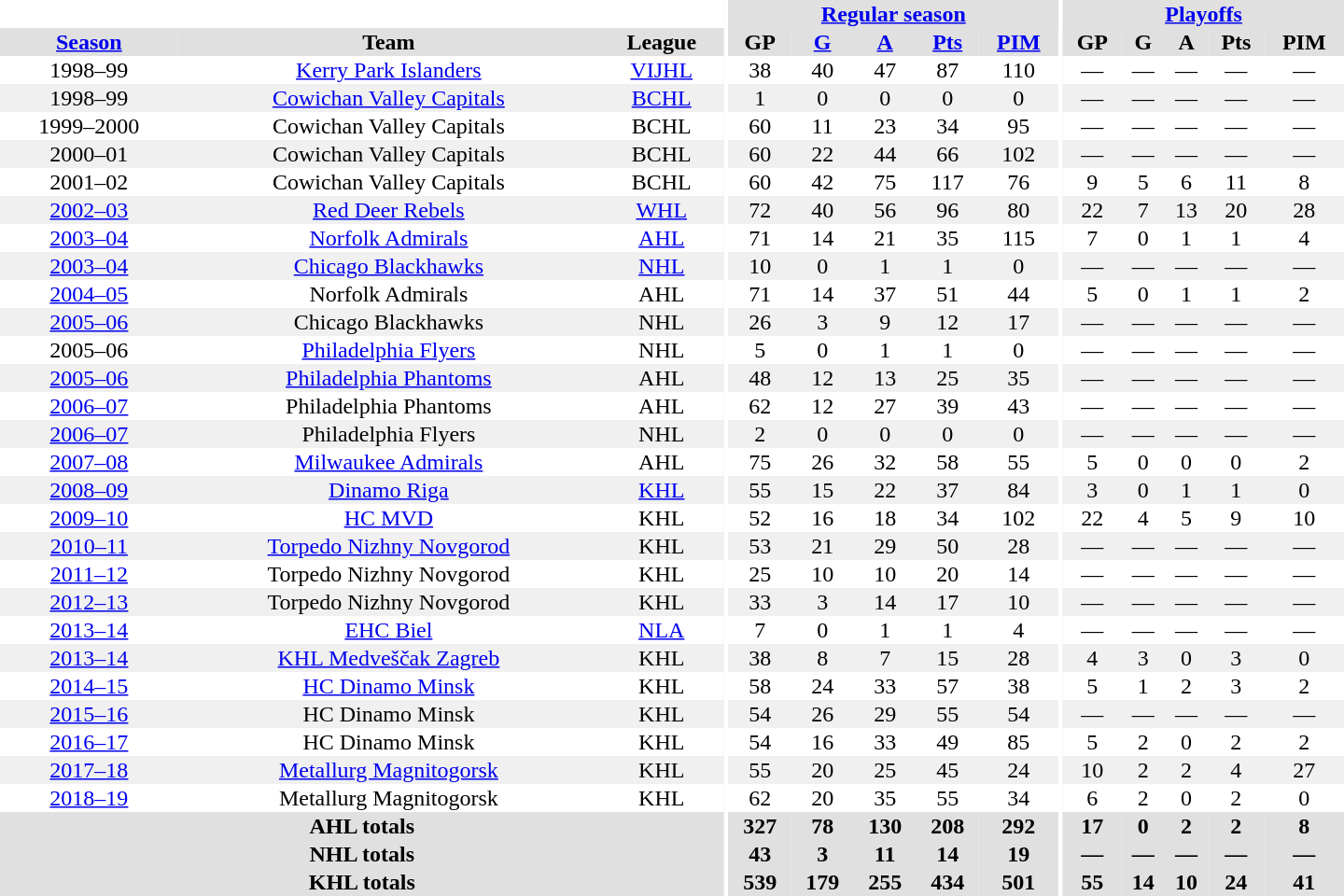<table border="0" cellpadding="1" cellspacing="0" style="text-align:center; width:60em">
<tr bgcolor="#e0e0e0">
<th colspan="3" bgcolor="#ffffff"></th>
<th rowspan="99" bgcolor="#ffffff"></th>
<th colspan="5"><a href='#'>Regular season</a></th>
<th rowspan="99" bgcolor="#ffffff"></th>
<th colspan="5"><a href='#'>Playoffs</a></th>
</tr>
<tr bgcolor="#e0e0e0">
<th><a href='#'>Season</a></th>
<th>Team</th>
<th>League</th>
<th>GP</th>
<th><a href='#'>G</a></th>
<th><a href='#'>A</a></th>
<th><a href='#'>Pts</a></th>
<th><a href='#'>PIM</a></th>
<th>GP</th>
<th>G</th>
<th>A</th>
<th>Pts</th>
<th>PIM</th>
</tr>
<tr>
<td>1998–99</td>
<td><a href='#'>Kerry Park Islanders</a></td>
<td><a href='#'>VIJHL</a></td>
<td>38</td>
<td>40</td>
<td>47</td>
<td>87</td>
<td>110</td>
<td>—</td>
<td>—</td>
<td>—</td>
<td>—</td>
<td>—</td>
</tr>
<tr bgcolor="#f0f0f0">
<td>1998–99</td>
<td><a href='#'>Cowichan Valley Capitals</a></td>
<td><a href='#'>BCHL</a></td>
<td>1</td>
<td>0</td>
<td>0</td>
<td>0</td>
<td>0</td>
<td>—</td>
<td>—</td>
<td>—</td>
<td>—</td>
<td>—</td>
</tr>
<tr>
<td>1999–2000</td>
<td>Cowichan Valley Capitals</td>
<td>BCHL</td>
<td>60</td>
<td>11</td>
<td>23</td>
<td>34</td>
<td>95</td>
<td>—</td>
<td>—</td>
<td>—</td>
<td>—</td>
<td>—</td>
</tr>
<tr bgcolor="#f0f0f0">
<td>2000–01</td>
<td>Cowichan Valley Capitals</td>
<td>BCHL</td>
<td>60</td>
<td>22</td>
<td>44</td>
<td>66</td>
<td>102</td>
<td>—</td>
<td>—</td>
<td>—</td>
<td>—</td>
<td>—</td>
</tr>
<tr>
<td>2001–02</td>
<td>Cowichan Valley Capitals</td>
<td>BCHL</td>
<td>60</td>
<td>42</td>
<td>75</td>
<td>117</td>
<td>76</td>
<td>9</td>
<td>5</td>
<td>6</td>
<td>11</td>
<td>8</td>
</tr>
<tr bgcolor="#f0f0f0">
<td><a href='#'>2002–03</a></td>
<td><a href='#'>Red Deer Rebels</a></td>
<td><a href='#'>WHL</a></td>
<td>72</td>
<td>40</td>
<td>56</td>
<td>96</td>
<td>80</td>
<td>22</td>
<td>7</td>
<td>13</td>
<td>20</td>
<td>28</td>
</tr>
<tr>
<td><a href='#'>2003–04</a></td>
<td><a href='#'>Norfolk Admirals</a></td>
<td><a href='#'>AHL</a></td>
<td>71</td>
<td>14</td>
<td>21</td>
<td>35</td>
<td>115</td>
<td>7</td>
<td>0</td>
<td>1</td>
<td>1</td>
<td>4</td>
</tr>
<tr bgcolor="#f0f0f0">
<td><a href='#'>2003–04</a></td>
<td><a href='#'>Chicago Blackhawks</a></td>
<td><a href='#'>NHL</a></td>
<td>10</td>
<td>0</td>
<td>1</td>
<td>1</td>
<td>0</td>
<td>—</td>
<td>—</td>
<td>—</td>
<td>—</td>
<td>—</td>
</tr>
<tr>
<td><a href='#'>2004–05</a></td>
<td>Norfolk Admirals</td>
<td>AHL</td>
<td>71</td>
<td>14</td>
<td>37</td>
<td>51</td>
<td>44</td>
<td>5</td>
<td>0</td>
<td>1</td>
<td>1</td>
<td>2</td>
</tr>
<tr bgcolor="#f0f0f0">
<td><a href='#'>2005–06</a></td>
<td>Chicago Blackhawks</td>
<td>NHL</td>
<td>26</td>
<td>3</td>
<td>9</td>
<td>12</td>
<td>17</td>
<td>—</td>
<td>—</td>
<td>—</td>
<td>—</td>
<td>—</td>
</tr>
<tr>
<td>2005–06</td>
<td><a href='#'>Philadelphia Flyers</a></td>
<td>NHL</td>
<td>5</td>
<td>0</td>
<td>1</td>
<td>1</td>
<td>0</td>
<td>—</td>
<td>—</td>
<td>—</td>
<td>—</td>
<td>—</td>
</tr>
<tr bgcolor="#f0f0f0">
<td><a href='#'>2005–06</a></td>
<td><a href='#'>Philadelphia Phantoms</a></td>
<td>AHL</td>
<td>48</td>
<td>12</td>
<td>13</td>
<td>25</td>
<td>35</td>
<td>—</td>
<td>—</td>
<td>—</td>
<td>—</td>
<td>—</td>
</tr>
<tr>
<td><a href='#'>2006–07</a></td>
<td>Philadelphia Phantoms</td>
<td>AHL</td>
<td>62</td>
<td>12</td>
<td>27</td>
<td>39</td>
<td>43</td>
<td>—</td>
<td>—</td>
<td>—</td>
<td>—</td>
<td>—</td>
</tr>
<tr bgcolor="#f0f0f0">
<td><a href='#'>2006–07</a></td>
<td>Philadelphia Flyers</td>
<td>NHL</td>
<td>2</td>
<td>0</td>
<td>0</td>
<td>0</td>
<td>0</td>
<td>—</td>
<td>—</td>
<td>—</td>
<td>—</td>
<td>—</td>
</tr>
<tr>
<td><a href='#'>2007–08</a></td>
<td><a href='#'>Milwaukee Admirals</a></td>
<td>AHL</td>
<td>75</td>
<td>26</td>
<td>32</td>
<td>58</td>
<td>55</td>
<td>5</td>
<td>0</td>
<td>0</td>
<td>0</td>
<td>2</td>
</tr>
<tr bgcolor="#f0f0f0">
<td><a href='#'>2008–09</a></td>
<td><a href='#'>Dinamo Riga</a></td>
<td><a href='#'>KHL</a></td>
<td>55</td>
<td>15</td>
<td>22</td>
<td>37</td>
<td>84</td>
<td>3</td>
<td>0</td>
<td>1</td>
<td>1</td>
<td>0</td>
</tr>
<tr>
<td><a href='#'>2009–10</a></td>
<td><a href='#'>HC MVD</a></td>
<td>KHL</td>
<td>52</td>
<td>16</td>
<td>18</td>
<td>34</td>
<td>102</td>
<td>22</td>
<td>4</td>
<td>5</td>
<td>9</td>
<td>10</td>
</tr>
<tr bgcolor="#f0f0f0">
<td><a href='#'>2010–11</a></td>
<td><a href='#'>Torpedo Nizhny Novgorod</a></td>
<td>KHL</td>
<td>53</td>
<td>21</td>
<td>29</td>
<td>50</td>
<td>28</td>
<td>—</td>
<td>—</td>
<td>—</td>
<td>—</td>
<td>—</td>
</tr>
<tr>
<td><a href='#'>2011–12</a></td>
<td>Torpedo Nizhny Novgorod</td>
<td>KHL</td>
<td>25</td>
<td>10</td>
<td>10</td>
<td>20</td>
<td>14</td>
<td>—</td>
<td>—</td>
<td>—</td>
<td>—</td>
<td>—</td>
</tr>
<tr bgcolor="#f0f0f0">
<td><a href='#'>2012–13</a></td>
<td>Torpedo Nizhny Novgorod</td>
<td>KHL</td>
<td>33</td>
<td>3</td>
<td>14</td>
<td>17</td>
<td>10</td>
<td>—</td>
<td>—</td>
<td>—</td>
<td>—</td>
<td>—</td>
</tr>
<tr>
<td><a href='#'>2013–14</a></td>
<td><a href='#'>EHC Biel</a></td>
<td><a href='#'>NLA</a></td>
<td>7</td>
<td>0</td>
<td>1</td>
<td>1</td>
<td>4</td>
<td>—</td>
<td>—</td>
<td>—</td>
<td>—</td>
<td>—</td>
</tr>
<tr bgcolor="#f0f0f0">
<td><a href='#'>2013–14</a></td>
<td><a href='#'>KHL Medveščak Zagreb</a></td>
<td>KHL</td>
<td>38</td>
<td>8</td>
<td>7</td>
<td>15</td>
<td>28</td>
<td>4</td>
<td>3</td>
<td>0</td>
<td>3</td>
<td>0</td>
</tr>
<tr>
<td><a href='#'>2014–15</a></td>
<td><a href='#'>HC Dinamo Minsk</a></td>
<td>KHL</td>
<td>58</td>
<td>24</td>
<td>33</td>
<td>57</td>
<td>38</td>
<td>5</td>
<td>1</td>
<td>2</td>
<td>3</td>
<td>2</td>
</tr>
<tr bgcolor="#f0f0f0">
<td><a href='#'>2015–16</a></td>
<td>HC Dinamo Minsk</td>
<td>KHL</td>
<td>54</td>
<td>26</td>
<td>29</td>
<td>55</td>
<td>54</td>
<td>—</td>
<td>—</td>
<td>—</td>
<td>—</td>
<td>—</td>
</tr>
<tr>
<td><a href='#'>2016–17</a></td>
<td>HC Dinamo Minsk</td>
<td>KHL</td>
<td>54</td>
<td>16</td>
<td>33</td>
<td>49</td>
<td>85</td>
<td>5</td>
<td>2</td>
<td>0</td>
<td>2</td>
<td>2</td>
</tr>
<tr bgcolor="#f0f0f0">
<td><a href='#'>2017–18</a></td>
<td><a href='#'>Metallurg Magnitogorsk</a></td>
<td>KHL</td>
<td>55</td>
<td>20</td>
<td>25</td>
<td>45</td>
<td>24</td>
<td>10</td>
<td>2</td>
<td>2</td>
<td>4</td>
<td>27</td>
</tr>
<tr>
<td><a href='#'>2018–19</a></td>
<td>Metallurg Magnitogorsk</td>
<td>KHL</td>
<td>62</td>
<td>20</td>
<td>35</td>
<td>55</td>
<td>34</td>
<td>6</td>
<td>2</td>
<td>0</td>
<td>2</td>
<td>0</td>
</tr>
<tr bgcolor="#e0e0e0">
<th colspan="3">AHL totals</th>
<th>327</th>
<th>78</th>
<th>130</th>
<th>208</th>
<th>292</th>
<th>17</th>
<th>0</th>
<th>2</th>
<th>2</th>
<th>8</th>
</tr>
<tr bgcolor="#e0e0e0">
<th colspan="3">NHL totals</th>
<th>43</th>
<th>3</th>
<th>11</th>
<th>14</th>
<th>19</th>
<th>—</th>
<th>—</th>
<th>—</th>
<th>—</th>
<th>—</th>
</tr>
<tr bgcolor="#e0e0e0">
<th colspan="3">KHL totals</th>
<th>539</th>
<th>179</th>
<th>255</th>
<th>434</th>
<th>501</th>
<th>55</th>
<th>14</th>
<th>10</th>
<th>24</th>
<th>41</th>
</tr>
</table>
